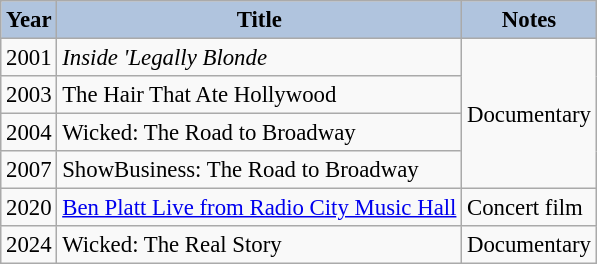<table class="wikitable" style="font-size:95%;">
<tr>
<th style="background:#B0C4DE;">Year</th>
<th style="background:#B0C4DE;">Title</th>
<th style="background:#B0C4DE;">Notes</th>
</tr>
<tr>
<td>2001</td>
<td><em>Inside 'Legally Blonde<strong></td>
<td rowspan="4">Documentary</td>
</tr>
<tr>
<td>2003</td>
<td></em>The Hair That Ate Hollywood<em></td>
</tr>
<tr>
<td>2004</td>
<td></em>Wicked: The Road to Broadway<em></td>
</tr>
<tr>
<td>2007</td>
<td></em>ShowBusiness: The Road to Broadway<em></td>
</tr>
<tr>
<td>2020</td>
<td></em><a href='#'>Ben Platt Live from Radio City Music Hall</a><em></td>
<td>Concert film</td>
</tr>
<tr>
<td>2024</td>
<td></em>Wicked: The Real Story<em></td>
<td>Documentary</td>
</tr>
</table>
